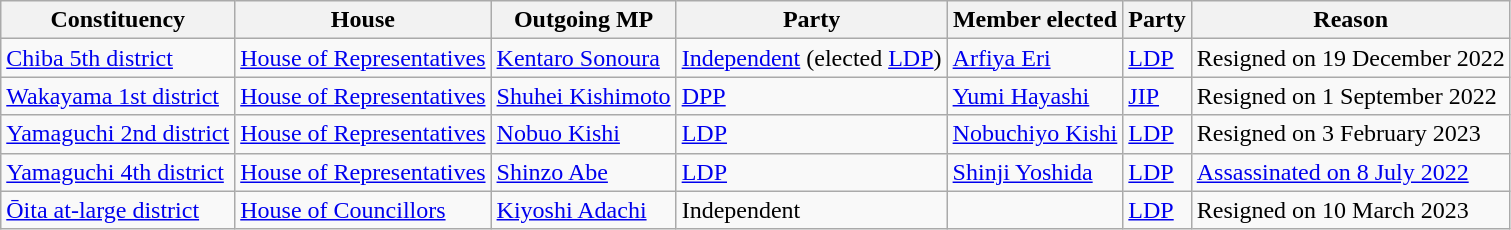<table class="wikitable">
<tr>
<th>Constituency</th>
<th>House</th>
<th>Outgoing MP</th>
<th>Party</th>
<th>Member elected</th>
<th>Party</th>
<th>Reason</th>
</tr>
<tr>
<td><a href='#'>Chiba 5th district</a></td>
<td><a href='#'>House of Representatives</a></td>
<td><a href='#'>Kentaro Sonoura</a></td>
<td><a href='#'>Independent</a> (elected <a href='#'>LDP</a>)</td>
<td><a href='#'>Arfiya Eri</a></td>
<td><a href='#'>LDP</a></td>
<td>Resigned on 19 December 2022</td>
</tr>
<tr>
<td><a href='#'>Wakayama 1st district</a></td>
<td><a href='#'>House of Representatives</a></td>
<td><a href='#'>Shuhei Kishimoto</a></td>
<td><a href='#'>DPP</a></td>
<td><a href='#'>Yumi Hayashi</a></td>
<td><a href='#'>JIP</a></td>
<td>Resigned on 1 September 2022</td>
</tr>
<tr>
<td><a href='#'>Yamaguchi 2nd district</a></td>
<td><a href='#'>House of Representatives</a></td>
<td><a href='#'>Nobuo Kishi</a></td>
<td><a href='#'>LDP</a></td>
<td><a href='#'>Nobuchiyo Kishi</a></td>
<td><a href='#'>LDP</a></td>
<td>Resigned on 3 February 2023</td>
</tr>
<tr>
<td><a href='#'>Yamaguchi 4th district</a></td>
<td><a href='#'>House of Representatives</a></td>
<td><a href='#'>Shinzo Abe</a></td>
<td><a href='#'>LDP</a></td>
<td><a href='#'>Shinji Yoshida</a></td>
<td><a href='#'>LDP</a></td>
<td><a href='#'>Assassinated on 8 July 2022</a></td>
</tr>
<tr>
<td><a href='#'>Ōita at-large district</a></td>
<td><a href='#'>House of Councillors</a></td>
<td><a href='#'>Kiyoshi Adachi</a></td>
<td>Independent</td>
<td></td>
<td><a href='#'>LDP</a></td>
<td>Resigned on 10 March 2023 </td>
</tr>
</table>
